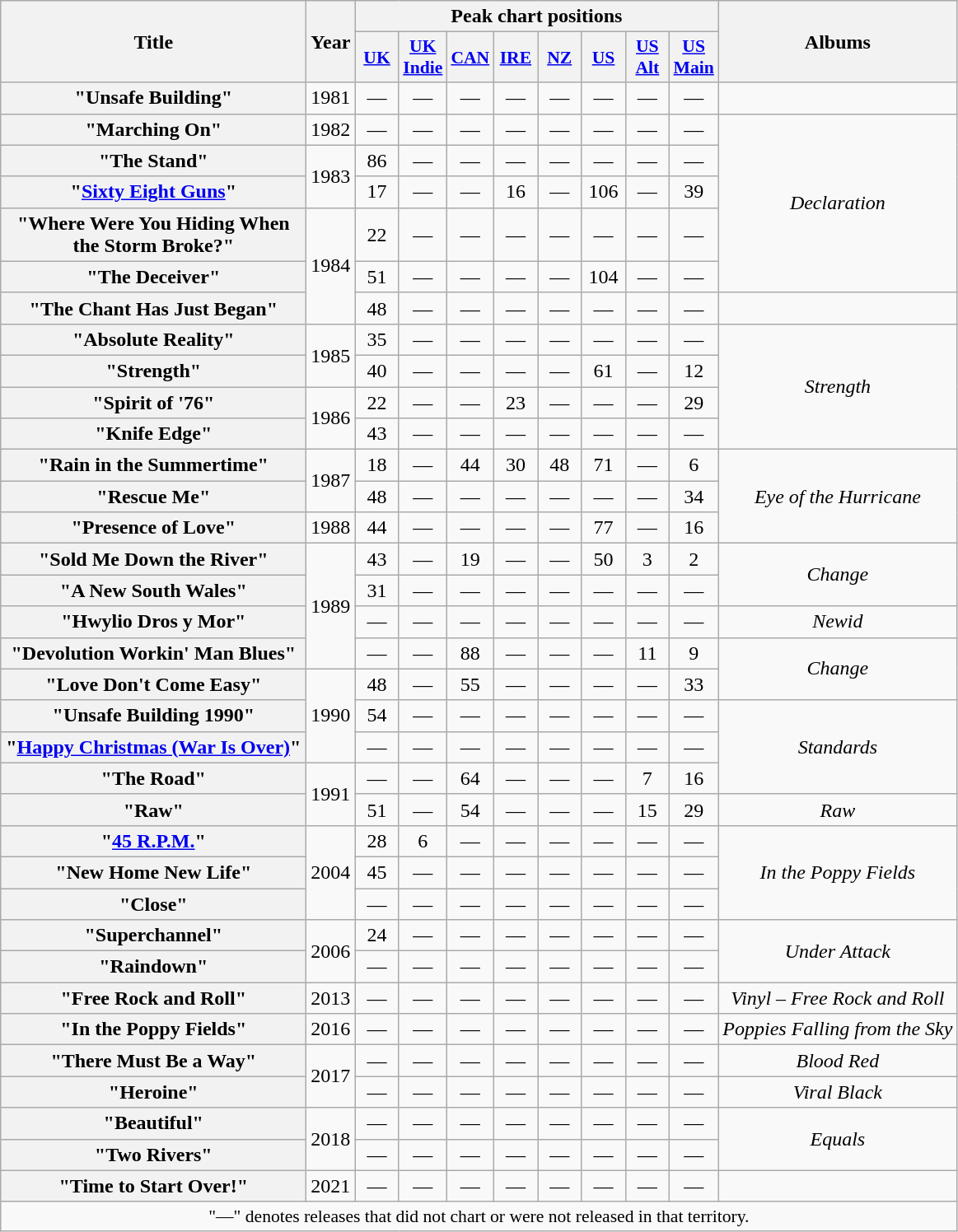<table class="wikitable plainrowheaders" style="text-align:center;">
<tr>
<th rowspan="2" scope="col" style="width:15em;">Title</th>
<th rowspan="2" scope="col" style="width:2em;">Year</th>
<th colspan="8">Peak chart positions</th>
<th rowspan="2">Albums</th>
</tr>
<tr>
<th scope="col" style="width:2em;font-size:90%;"><a href='#'>UK</a><br></th>
<th scope="col" style="width:2em;font-size:90%;"><a href='#'>UK Indie</a><br></th>
<th scope="col" style="width:2em;font-size:90%;"><a href='#'>CAN</a><br></th>
<th scope="col" style="width:2em;font-size:90%;"><a href='#'>IRE</a><br></th>
<th scope="col" style="width:2em;font-size:90%;"><a href='#'>NZ</a><br></th>
<th scope="col" style="width:2em;font-size:90%;"><a href='#'>US</a><br></th>
<th scope="col" style="width:2em;font-size:90%;"><a href='#'>US Alt</a><br></th>
<th scope="col" style="width:2em;font-size:90%;"><a href='#'>US Main</a><br></th>
</tr>
<tr>
<th scope="row">"Unsafe Building"</th>
<td>1981</td>
<td>—</td>
<td>—</td>
<td>—</td>
<td>—</td>
<td>—</td>
<td>—</td>
<td>—</td>
<td>—</td>
<td></td>
</tr>
<tr>
<th scope="row">"Marching On"</th>
<td>1982</td>
<td>—</td>
<td>—</td>
<td>—</td>
<td>—</td>
<td>—</td>
<td>—</td>
<td>—</td>
<td>—</td>
<td rowspan="5"><em>Declaration</em></td>
</tr>
<tr>
<th scope="row">"The Stand"</th>
<td rowspan="2">1983</td>
<td>86</td>
<td>—</td>
<td>—</td>
<td>—</td>
<td>—</td>
<td>—</td>
<td>—</td>
<td>—</td>
</tr>
<tr>
<th scope="row">"<a href='#'>Sixty Eight Guns</a>"</th>
<td>17</td>
<td>—</td>
<td>—</td>
<td>16</td>
<td>—</td>
<td>106</td>
<td>—</td>
<td>39</td>
</tr>
<tr>
<th scope="row">"Where Were You Hiding When the Storm Broke?"</th>
<td rowspan="3">1984</td>
<td>22</td>
<td>—</td>
<td>—</td>
<td>—</td>
<td>—</td>
<td>—</td>
<td>—</td>
<td>—</td>
</tr>
<tr>
<th scope="row">"The Deceiver"</th>
<td>51</td>
<td>—</td>
<td>—</td>
<td>—</td>
<td>—</td>
<td>104</td>
<td>—</td>
<td>—</td>
</tr>
<tr>
<th scope="row">"The Chant Has Just Began"</th>
<td>48</td>
<td>—</td>
<td>—</td>
<td>—</td>
<td>—</td>
<td>—</td>
<td>—</td>
<td>—</td>
<td></td>
</tr>
<tr>
<th scope="row">"Absolute Reality"</th>
<td rowspan="2">1985</td>
<td>35</td>
<td>—</td>
<td>—</td>
<td>—</td>
<td>—</td>
<td>—</td>
<td>—</td>
<td>—</td>
<td rowspan="4"><em>Strength</em></td>
</tr>
<tr>
<th scope="row">"Strength"</th>
<td>40</td>
<td>—</td>
<td>—</td>
<td>—</td>
<td>—</td>
<td>61</td>
<td>—</td>
<td>12</td>
</tr>
<tr>
<th scope="row">"Spirit of '76"</th>
<td rowspan="2">1986</td>
<td>22</td>
<td>—</td>
<td>—</td>
<td>23</td>
<td>—</td>
<td>—</td>
<td>—</td>
<td>29</td>
</tr>
<tr>
<th scope="row">"Knife Edge"</th>
<td>43</td>
<td>—</td>
<td>—</td>
<td>—</td>
<td>—</td>
<td>—</td>
<td>—</td>
<td>—</td>
</tr>
<tr>
<th scope="row">"Rain in the Summertime"</th>
<td rowspan="2">1987</td>
<td>18</td>
<td>—</td>
<td>44</td>
<td>30</td>
<td>48</td>
<td>71</td>
<td>—</td>
<td>6</td>
<td rowspan="3"><em>Eye of the Hurricane</em></td>
</tr>
<tr>
<th scope="row">"Rescue Me"</th>
<td>48</td>
<td>—</td>
<td>—</td>
<td>—</td>
<td>—</td>
<td>—</td>
<td>—</td>
<td>34</td>
</tr>
<tr>
<th scope="row">"Presence of Love"</th>
<td>1988</td>
<td>44</td>
<td>—</td>
<td>—</td>
<td>—</td>
<td>—</td>
<td>77</td>
<td>—</td>
<td>16</td>
</tr>
<tr>
<th scope="row">"Sold Me Down the River"</th>
<td rowspan="4">1989</td>
<td>43</td>
<td>—</td>
<td>19</td>
<td>—</td>
<td>—</td>
<td>50</td>
<td>3</td>
<td>2</td>
<td rowspan="2"><em>Change</em></td>
</tr>
<tr>
<th scope="row">"A New South Wales" </th>
<td>31</td>
<td>—</td>
<td>—</td>
<td>—</td>
<td>—</td>
<td>—</td>
<td>—</td>
<td>—</td>
</tr>
<tr>
<th scope="row">"Hwylio Dros y Mor" </th>
<td>—</td>
<td>—</td>
<td>—</td>
<td>—</td>
<td>—</td>
<td>—</td>
<td>—</td>
<td>—</td>
<td><em>Newid</em></td>
</tr>
<tr>
<th scope="row">"Devolution Workin' Man Blues"</th>
<td>—</td>
<td>—</td>
<td>88</td>
<td>—</td>
<td>—</td>
<td>—</td>
<td>11</td>
<td>9</td>
<td rowspan="2"><em>Change</em></td>
</tr>
<tr>
<th scope="row">"Love Don't Come Easy"</th>
<td rowspan="3">1990</td>
<td>48</td>
<td>—</td>
<td>55</td>
<td>—</td>
<td>—</td>
<td>—</td>
<td>—</td>
<td>33</td>
</tr>
<tr>
<th scope="row">"Unsafe Building 1990"</th>
<td>54</td>
<td>—</td>
<td>—</td>
<td>—</td>
<td>—</td>
<td>—</td>
<td>—</td>
<td>—</td>
<td rowspan="3"><em>Standards</em></td>
</tr>
<tr>
<th scope="row">"<a href='#'>Happy Christmas (War Is Over)</a>" </th>
<td>—</td>
<td>—</td>
<td>—</td>
<td>—</td>
<td>—</td>
<td>—</td>
<td>—</td>
<td>—</td>
</tr>
<tr>
<th scope="row">"The Road"</th>
<td rowspan="2">1991</td>
<td>—</td>
<td>—</td>
<td>64</td>
<td>—</td>
<td>—</td>
<td>—</td>
<td>7</td>
<td>16</td>
</tr>
<tr>
<th scope="row">"Raw"</th>
<td>51</td>
<td>—</td>
<td>54</td>
<td>—</td>
<td>—</td>
<td>—</td>
<td>15</td>
<td>29</td>
<td><em>Raw</em></td>
</tr>
<tr>
<th scope="row">"<a href='#'>45 R.P.M.</a>" </th>
<td rowspan="3">2004</td>
<td>28</td>
<td>6</td>
<td>—</td>
<td>—</td>
<td>—</td>
<td>—</td>
<td>—</td>
<td>—</td>
<td rowspan="3"><em>In the Poppy Fields</em></td>
</tr>
<tr>
<th scope="row">"New Home New Life" </th>
<td>45</td>
<td>—</td>
<td>—</td>
<td>—</td>
<td>—</td>
<td>—</td>
<td>—</td>
<td>—</td>
</tr>
<tr>
<th scope="row">"Close" </th>
<td>—</td>
<td>—</td>
<td>—</td>
<td>—</td>
<td>—</td>
<td>—</td>
<td>—</td>
<td>—</td>
</tr>
<tr>
<th scope="row">"Superchannel" </th>
<td rowspan="2">2006</td>
<td>24</td>
<td>—</td>
<td>—</td>
<td>—</td>
<td>—</td>
<td>—</td>
<td>—</td>
<td>—</td>
<td rowspan="2"><em>Under Attack</em></td>
</tr>
<tr>
<th scope="row">"Raindown" </th>
<td>—</td>
<td>—</td>
<td>—</td>
<td>—</td>
<td>—</td>
<td>—</td>
<td>—</td>
<td>—</td>
</tr>
<tr>
<th scope="row">"Free Rock and Roll"</th>
<td>2013</td>
<td>—</td>
<td>—</td>
<td>—</td>
<td>—</td>
<td>—</td>
<td>—</td>
<td>—</td>
<td>—</td>
<td><em>Vinyl – Free Rock and Roll</em></td>
</tr>
<tr>
<th scope="row">"In the Poppy Fields" </th>
<td>2016</td>
<td>—</td>
<td>—</td>
<td>—</td>
<td>—</td>
<td>—</td>
<td>—</td>
<td>—</td>
<td>—</td>
<td><em>Poppies Falling from the Sky</em></td>
</tr>
<tr>
<th scope="row">"There Must Be a Way" </th>
<td rowspan="2">2017</td>
<td>—</td>
<td>—</td>
<td>—</td>
<td>—</td>
<td>—</td>
<td>—</td>
<td>—</td>
<td>—</td>
<td><em>Blood Red</em></td>
</tr>
<tr>
<th scope="row">"Heroine" </th>
<td>—</td>
<td>—</td>
<td>—</td>
<td>—</td>
<td>—</td>
<td>—</td>
<td>—</td>
<td>—</td>
<td><em>Viral Black</em></td>
</tr>
<tr>
<th scope="row">"Beautiful"</th>
<td rowspan="2">2018</td>
<td>—</td>
<td>—</td>
<td>—</td>
<td>—</td>
<td>—</td>
<td>—</td>
<td>—</td>
<td>—</td>
<td rowspan="2"><em>Equals</em></td>
</tr>
<tr>
<th scope="row">"Two Rivers"</th>
<td>—</td>
<td>—</td>
<td>—</td>
<td>—</td>
<td>—</td>
<td>—</td>
<td>—</td>
<td>—</td>
</tr>
<tr>
<th scope="row">"Time to Start Over!"</th>
<td>2021</td>
<td>—</td>
<td>—</td>
<td>—</td>
<td>—</td>
<td>—</td>
<td>—</td>
<td>—</td>
<td>—</td>
<td></td>
</tr>
<tr>
<td colspan="11" style="font-size:90%">"—" denotes releases that did not chart or were not released in that territory.</td>
</tr>
</table>
